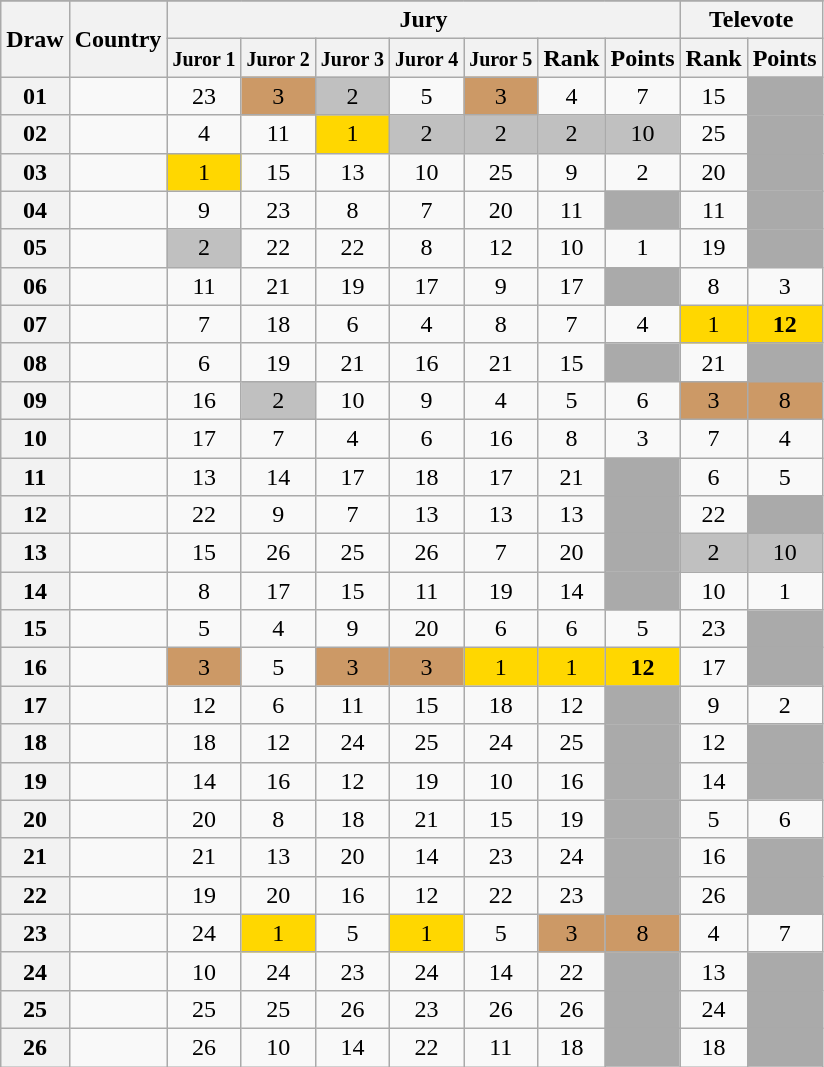<table class="sortable wikitable collapsible plainrowheaders" style="text-align:center;">
<tr>
</tr>
<tr>
<th scope="col" rowspan="2">Draw</th>
<th scope="col" rowspan="2">Country</th>
<th scope="col" colspan="7">Jury</th>
<th scope="col" colspan="2">Televote</th>
</tr>
<tr>
<th scope="col"><small>Juror 1</small></th>
<th scope="col"><small>Juror 2</small></th>
<th scope="col"><small>Juror 3</small></th>
<th scope="col"><small>Juror 4</small></th>
<th scope="col"><small>Juror 5</small></th>
<th scope="col">Rank</th>
<th scope="col">Points</th>
<th scope="col">Rank</th>
<th scope="col">Points</th>
</tr>
<tr>
<th scope="row" style="text-align:center;">01</th>
<td style="text-align:left;"></td>
<td>23</td>
<td style="background:#CC9966;">3</td>
<td style="background:silver;">2</td>
<td>5</td>
<td style="background:#CC9966;">3</td>
<td>4</td>
<td>7</td>
<td>15</td>
<td style="background:#AAAAAA;"></td>
</tr>
<tr>
<th scope="row" style="text-align:center;">02</th>
<td style="text-align:left;"></td>
<td>4</td>
<td>11</td>
<td style="background:gold;">1</td>
<td style="background:silver;">2</td>
<td style="background:silver;">2</td>
<td style="background:silver;">2</td>
<td style="background:silver;">10</td>
<td>25</td>
<td style="background:#AAAAAA;"></td>
</tr>
<tr>
<th scope="row" style="text-align:center;">03</th>
<td style="text-align:left;"></td>
<td style="background:gold;">1</td>
<td>15</td>
<td>13</td>
<td>10</td>
<td>25</td>
<td>9</td>
<td>2</td>
<td>20</td>
<td style="background:#AAAAAA;"></td>
</tr>
<tr>
<th scope="row" style="text-align:center;">04</th>
<td style="text-align:left;"></td>
<td>9</td>
<td>23</td>
<td>8</td>
<td>7</td>
<td>20</td>
<td>11</td>
<td style="background:#AAAAAA;"></td>
<td>11</td>
<td style="background:#AAAAAA;"></td>
</tr>
<tr>
<th scope="row" style="text-align:center;">05</th>
<td style="text-align:left;"></td>
<td style="background:silver;">2</td>
<td>22</td>
<td>22</td>
<td>8</td>
<td>12</td>
<td>10</td>
<td>1</td>
<td>19</td>
<td style="background:#AAAAAA;"></td>
</tr>
<tr>
<th scope="row" style="text-align:center;">06</th>
<td style="text-align:left;"></td>
<td>11</td>
<td>21</td>
<td>19</td>
<td>17</td>
<td>9</td>
<td>17</td>
<td style="background:#AAAAAA;"></td>
<td>8</td>
<td>3</td>
</tr>
<tr>
<th scope="row" style="text-align:center;">07</th>
<td style="text-align:left;"></td>
<td>7</td>
<td>18</td>
<td>6</td>
<td>4</td>
<td>8</td>
<td>7</td>
<td>4</td>
<td style="background:gold;">1</td>
<td style="background:gold;"><strong>12</strong></td>
</tr>
<tr>
<th scope="row" style="text-align:center;">08</th>
<td style="text-align:left;"></td>
<td>6</td>
<td>19</td>
<td>21</td>
<td>16</td>
<td>21</td>
<td>15</td>
<td style="background:#AAAAAA;"></td>
<td>21</td>
<td style="background:#AAAAAA;"></td>
</tr>
<tr>
<th scope="row" style="text-align:center;">09</th>
<td style="text-align:left;"></td>
<td>16</td>
<td style="background:silver;">2</td>
<td>10</td>
<td>9</td>
<td>4</td>
<td>5</td>
<td>6</td>
<td style="background:#CC9966;">3</td>
<td style="background:#CC9966;">8</td>
</tr>
<tr>
<th scope="row" style="text-align:center;">10</th>
<td style="text-align:left;"></td>
<td>17</td>
<td>7</td>
<td>4</td>
<td>6</td>
<td>16</td>
<td>8</td>
<td>3</td>
<td>7</td>
<td>4</td>
</tr>
<tr>
<th scope="row" style="text-align:center;">11</th>
<td style="text-align:left;"></td>
<td>13</td>
<td>14</td>
<td>17</td>
<td>18</td>
<td>17</td>
<td>21</td>
<td style="background:#AAAAAA;"></td>
<td>6</td>
<td>5</td>
</tr>
<tr>
<th scope="row" style="text-align:center;">12</th>
<td style="text-align:left;"></td>
<td>22</td>
<td>9</td>
<td>7</td>
<td>13</td>
<td>13</td>
<td>13</td>
<td style="background:#AAAAAA;"></td>
<td>22</td>
<td style="background:#AAAAAA;"></td>
</tr>
<tr>
<th scope="row" style="text-align:center;">13</th>
<td style="text-align:left;"></td>
<td>15</td>
<td>26</td>
<td>25</td>
<td>26</td>
<td>7</td>
<td>20</td>
<td style="background:#AAAAAA;"></td>
<td style="background:silver;">2</td>
<td style="background:silver;">10</td>
</tr>
<tr>
<th scope="row" style="text-align:center;">14</th>
<td style="text-align:left;"></td>
<td>8</td>
<td>17</td>
<td>15</td>
<td>11</td>
<td>19</td>
<td>14</td>
<td style="background:#AAAAAA;"></td>
<td>10</td>
<td>1</td>
</tr>
<tr>
<th scope="row" style="text-align:center;">15</th>
<td style="text-align:left;"></td>
<td>5</td>
<td>4</td>
<td>9</td>
<td>20</td>
<td>6</td>
<td>6</td>
<td>5</td>
<td>23</td>
<td style="background:#AAAAAA;"></td>
</tr>
<tr>
<th scope="row" style="text-align:center;">16</th>
<td style="text-align:left;"></td>
<td style="background:#CC9966;">3</td>
<td>5</td>
<td style="background:#CC9966;">3</td>
<td style="background:#CC9966;">3</td>
<td style="background:gold;">1</td>
<td style="background:gold;">1</td>
<td style="background:gold;"><strong>12</strong></td>
<td>17</td>
<td style="background:#AAAAAA;"></td>
</tr>
<tr>
<th scope="row" style="text-align:center;">17</th>
<td style="text-align:left;"></td>
<td>12</td>
<td>6</td>
<td>11</td>
<td>15</td>
<td>18</td>
<td>12</td>
<td style="background:#AAAAAA;"></td>
<td>9</td>
<td>2</td>
</tr>
<tr>
<th scope="row" style="text-align:center;">18</th>
<td style="text-align:left;"></td>
<td>18</td>
<td>12</td>
<td>24</td>
<td>25</td>
<td>24</td>
<td>25</td>
<td style="background:#AAAAAA;"></td>
<td>12</td>
<td style="background:#AAAAAA;"></td>
</tr>
<tr>
<th scope="row" style="text-align:center;">19</th>
<td style="text-align:left;"></td>
<td>14</td>
<td>16</td>
<td>12</td>
<td>19</td>
<td>10</td>
<td>16</td>
<td style="background:#AAAAAA;"></td>
<td>14</td>
<td style="background:#AAAAAA;"></td>
</tr>
<tr>
<th scope="row" style="text-align:center;">20</th>
<td style="text-align:left;"></td>
<td>20</td>
<td>8</td>
<td>18</td>
<td>21</td>
<td>15</td>
<td>19</td>
<td style="background:#AAAAAA;"></td>
<td>5</td>
<td>6</td>
</tr>
<tr>
<th scope="row" style="text-align:center;">21</th>
<td style="text-align:left;"></td>
<td>21</td>
<td>13</td>
<td>20</td>
<td>14</td>
<td>23</td>
<td>24</td>
<td style="background:#AAAAAA;"></td>
<td>16</td>
<td style="background:#AAAAAA;"></td>
</tr>
<tr>
<th scope="row" style="text-align:center;">22</th>
<td style="text-align:left;"></td>
<td>19</td>
<td>20</td>
<td>16</td>
<td>12</td>
<td>22</td>
<td>23</td>
<td style="background:#AAAAAA;"></td>
<td>26</td>
<td style="background:#AAAAAA;"></td>
</tr>
<tr>
<th scope="row" style="text-align:center;">23</th>
<td style="text-align:left;"></td>
<td>24</td>
<td style="background:gold;">1</td>
<td>5</td>
<td style="background:gold;">1</td>
<td>5</td>
<td style="background:#CC9966;">3</td>
<td style="background:#CC9966;">8</td>
<td>4</td>
<td>7</td>
</tr>
<tr>
<th scope="row" style="text-align:center;">24</th>
<td style="text-align:left;"></td>
<td>10</td>
<td>24</td>
<td>23</td>
<td>24</td>
<td>14</td>
<td>22</td>
<td style="background:#AAAAAA;"></td>
<td>13</td>
<td style="background:#AAAAAA;"></td>
</tr>
<tr>
<th scope="row" style="text-align:center;">25</th>
<td style="text-align:left;"></td>
<td>25</td>
<td>25</td>
<td>26</td>
<td>23</td>
<td>26</td>
<td>26</td>
<td style="background:#AAAAAA;"></td>
<td>24</td>
<td style="background:#AAAAAA;"></td>
</tr>
<tr>
<th scope="row" style="text-align:center;">26</th>
<td style="text-align:left;"></td>
<td>26</td>
<td>10</td>
<td>14</td>
<td>22</td>
<td>11</td>
<td>18</td>
<td style="background:#AAAAAA;"></td>
<td>18</td>
<td style="background:#AAAAAA;"></td>
</tr>
</table>
